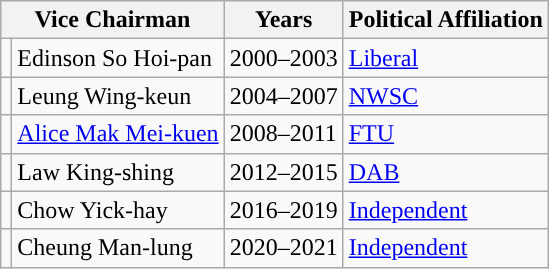<table class="wikitable">
<tr>
<th colspan=2>Vice Chairman</th>
<th>Years</th>
<th>Political Affiliation</th>
</tr>
<tr>
<td style="color:inherit;background: "></td>
<td>Edinson So Hoi-pan</td>
<td>2000–2003</td>
<td><a href='#'>Liberal</a></td>
</tr>
<tr>
<td style="color:inherit;background: "></td>
<td>Leung Wing-keun</td>
<td>2004–2007</td>
<td><a href='#'>NWSC</a></td>
</tr>
<tr>
<td style="color:inherit;background: "></td>
<td><a href='#'>Alice Mak Mei-kuen</a></td>
<td>2008–2011</td>
<td><a href='#'>FTU</a></td>
</tr>
<tr>
<td style="color:inherit;background: "></td>
<td>Law King-shing</td>
<td>2012–2015</td>
<td><a href='#'>DAB</a></td>
</tr>
<tr>
<td style="color:inherit;background:"></td>
<td>Chow Yick-hay</td>
<td>2016–2019</td>
<td><a href='#'>Independent</a></td>
</tr>
<tr>
<td style="color:inherit;background:"></td>
<td>Cheung Man-lung</td>
<td>2020–2021</td>
<td><a href='#'>Independent</a></td>
</tr>
</table>
